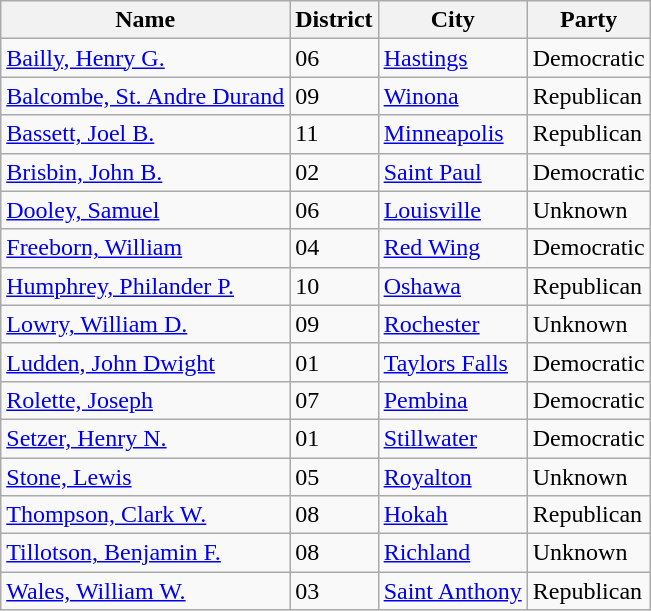<table class="wikitable sortable">
<tr>
<th>Name</th>
<th>District</th>
<th>City</th>
<th>Party</th>
</tr>
<tr>
<td><a href='#'>Bailly, Henry G.</a></td>
<td>06</td>
<td><a href='#'>Hastings</a></td>
<td>Democratic</td>
</tr>
<tr>
<td><a href='#'>Balcombe, St. Andre Durand</a></td>
<td>09</td>
<td><a href='#'>Winona</a></td>
<td>Republican</td>
</tr>
<tr>
<td><a href='#'>Bassett, Joel B.</a></td>
<td>11</td>
<td><a href='#'>Minneapolis</a></td>
<td>Republican</td>
</tr>
<tr>
<td><a href='#'>Brisbin, John B.</a></td>
<td>02</td>
<td><a href='#'>Saint Paul</a></td>
<td>Democratic</td>
</tr>
<tr>
<td><a href='#'>Dooley, Samuel</a></td>
<td>06</td>
<td><a href='#'>Louisville</a></td>
<td>Unknown</td>
</tr>
<tr>
<td><a href='#'>Freeborn, William</a></td>
<td>04</td>
<td><a href='#'>Red Wing</a></td>
<td>Democratic</td>
</tr>
<tr>
<td><a href='#'>Humphrey, Philander P.</a></td>
<td>10</td>
<td><a href='#'>Oshawa</a></td>
<td>Republican</td>
</tr>
<tr>
<td><a href='#'>Lowry, William D.</a></td>
<td>09</td>
<td><a href='#'>Rochester</a></td>
<td>Unknown</td>
</tr>
<tr>
<td><a href='#'>Ludden, John Dwight</a></td>
<td>01</td>
<td><a href='#'>Taylors Falls</a></td>
<td>Democratic</td>
</tr>
<tr>
<td><a href='#'>Rolette, Joseph</a></td>
<td>07</td>
<td><a href='#'>Pembina</a></td>
<td>Democratic</td>
</tr>
<tr>
<td><a href='#'>Setzer, Henry N.</a></td>
<td>01</td>
<td><a href='#'>Stillwater</a></td>
<td>Democratic</td>
</tr>
<tr>
<td><a href='#'>Stone, Lewis</a></td>
<td>05</td>
<td><a href='#'>Royalton</a></td>
<td>Unknown</td>
</tr>
<tr>
<td><a href='#'>Thompson, Clark W.</a></td>
<td>08</td>
<td><a href='#'>Hokah</a></td>
<td>Republican</td>
</tr>
<tr>
<td><a href='#'>Tillotson, Benjamin F.</a></td>
<td>08</td>
<td><a href='#'>Richland</a></td>
<td>Unknown</td>
</tr>
<tr>
<td><a href='#'>Wales, William W.</a></td>
<td>03</td>
<td><a href='#'>Saint Anthony</a></td>
<td>Republican</td>
</tr>
</table>
